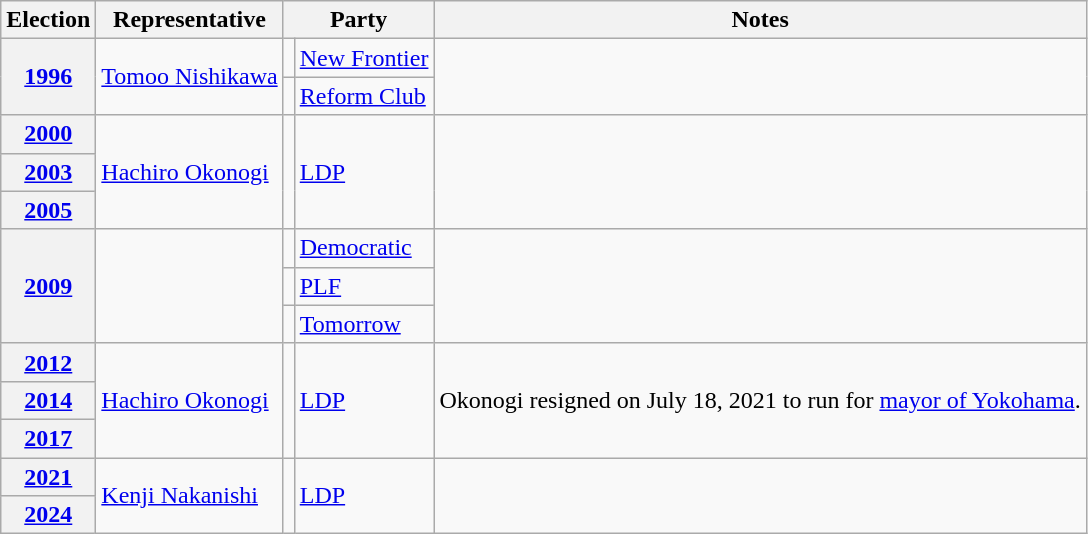<table class=wikitable>
<tr valign=bottom>
<th>Election</th>
<th>Representative</th>
<th colspan=2>Party</th>
<th>Notes</th>
</tr>
<tr>
<th rowspan=2><a href='#'>1996</a></th>
<td rowspan=2><a href='#'>Tomoo Nishikawa</a></td>
<td bgcolor=></td>
<td><a href='#'>New Frontier</a></td>
<td rowspan=2></td>
</tr>
<tr>
<td bgcolor=></td>
<td><a href='#'>Reform Club</a></td>
</tr>
<tr>
<th><a href='#'>2000</a></th>
<td rowspan=3><a href='#'>Hachiro Okonogi</a></td>
<td rowspan=3 bgcolor=></td>
<td rowspan=3><a href='#'>LDP</a></td>
<td rowspan=3></td>
</tr>
<tr>
<th><a href='#'>2003</a></th>
</tr>
<tr>
<th><a href='#'>2005</a></th>
</tr>
<tr>
<th rowspan=3><a href='#'>2009</a></th>
<td rowspan=3></td>
<td bgcolor=></td>
<td><a href='#'>Democratic</a></td>
<td rowspan=3></td>
</tr>
<tr>
<td bgcolor=></td>
<td><a href='#'>PLF</a></td>
</tr>
<tr>
<td bgcolor=></td>
<td><a href='#'>Tomorrow</a></td>
</tr>
<tr>
<th><a href='#'>2012</a></th>
<td rowspan=3><a href='#'>Hachiro Okonogi</a></td>
<td rowspan=3 bgcolor=></td>
<td rowspan=3><a href='#'>LDP</a></td>
<td rowspan=3>Okonogi resigned on July 18, 2021 to run for <a href='#'>mayor of Yokohama</a>.</td>
</tr>
<tr>
<th><a href='#'>2014</a></th>
</tr>
<tr>
<th><a href='#'>2017</a></th>
</tr>
<tr>
<th><a href='#'>2021</a></th>
<td rowspan=2><a href='#'>Kenji Nakanishi</a></td>
<td rowspan=2 bgcolor=></td>
<td rowspan=2><a href='#'>LDP</a></td>
<td rowspan=2></td>
</tr>
<tr>
<th><a href='#'>2024</a></th>
</tr>
</table>
